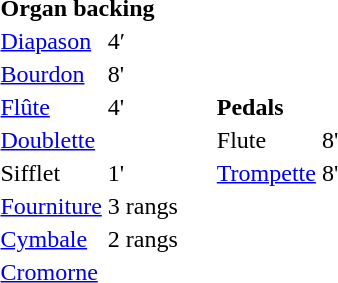<table style="border-collapse:collapse;" cellspacing="0" cellpadding="10" border="0">
<tr>
<td style="vertical-align:top"><br><table border="0">
<tr>
<td colspan="2"><strong>Organ backing</strong></td>
</tr>
<tr>
<td><a href='#'>Diapason</a></td>
<td>4′</td>
</tr>
<tr>
<td><a href='#'>Bourdon</a></td>
<td>8'</td>
</tr>
<tr>
<td><a href='#'>Flûte</a></td>
<td>4'</td>
</tr>
<tr>
<td><a href='#'>Doublette</a></td>
<td></td>
</tr>
<tr>
<td>Sifflet</td>
<td>1'</td>
</tr>
<tr>
<td><a href='#'>Fourniture</a></td>
<td>3 rangs</td>
</tr>
<tr>
<td><a href='#'>Cymbale</a></td>
<td>2 rangs</td>
</tr>
<tr>
<td><a href='#'>Cromorne</a></td>
<td></td>
</tr>
</table>
</td>
<td><br><table border="0">
<tr>
<td colspan="2"><strong>Pedals</strong></td>
</tr>
<tr>
<td>Flute</td>
<td>8'</td>
</tr>
<tr>
<td><a href='#'>Trompette</a></td>
<td>8'</td>
</tr>
</table>
</td>
</tr>
</table>
